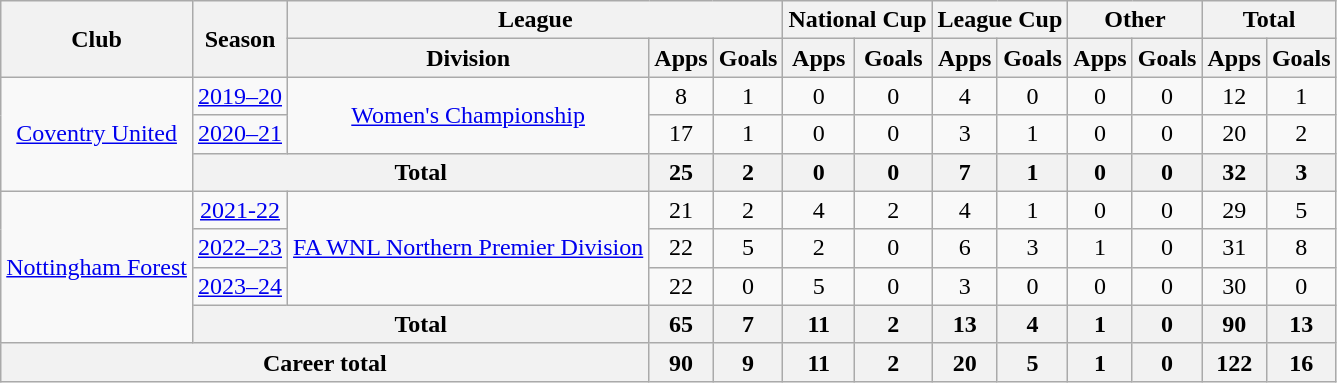<table class="wikitable" style="text-align: center">
<tr>
<th rowspan="2">Club</th>
<th rowspan="2">Season</th>
<th colspan="3">League</th>
<th colspan="2">National Cup</th>
<th colspan="2">League Cup</th>
<th colspan="2">Other</th>
<th colspan="2">Total</th>
</tr>
<tr>
<th>Division</th>
<th>Apps</th>
<th>Goals</th>
<th>Apps</th>
<th>Goals</th>
<th>Apps</th>
<th>Goals</th>
<th>Apps</th>
<th>Goals</th>
<th>Apps</th>
<th>Goals</th>
</tr>
<tr>
<td rowspan="3"><a href='#'>Coventry United</a></td>
<td><a href='#'>2019–20</a></td>
<td rowspan="2"><a href='#'>Women's Championship</a></td>
<td>8</td>
<td>1</td>
<td>0</td>
<td>0</td>
<td>4</td>
<td>0</td>
<td>0</td>
<td>0</td>
<td>12</td>
<td>1</td>
</tr>
<tr>
<td><a href='#'>2020–21</a></td>
<td>17</td>
<td>1</td>
<td>0</td>
<td>0</td>
<td>3</td>
<td>1</td>
<td>0</td>
<td>0</td>
<td>20</td>
<td>2</td>
</tr>
<tr>
<th colspan="2">Total</th>
<th>25</th>
<th>2</th>
<th>0</th>
<th>0</th>
<th>7</th>
<th>1</th>
<th>0</th>
<th>0</th>
<th>32</th>
<th>3</th>
</tr>
<tr>
<td rowspan="4"><a href='#'>Nottingham Forest</a></td>
<td><a href='#'>2021-22</a></td>
<td rowspan="3"><a href='#'>FA WNL Northern Premier Division</a></td>
<td>21</td>
<td>2</td>
<td>4</td>
<td>2</td>
<td>4</td>
<td>1</td>
<td>0</td>
<td>0</td>
<td>29</td>
<td>5</td>
</tr>
<tr>
<td><a href='#'>2022–23</a></td>
<td>22</td>
<td>5</td>
<td>2</td>
<td>0</td>
<td>6</td>
<td>3</td>
<td>1</td>
<td>0</td>
<td>31</td>
<td>8</td>
</tr>
<tr>
<td><a href='#'>2023–24</a></td>
<td>22</td>
<td>0</td>
<td>5</td>
<td>0</td>
<td>3</td>
<td>0</td>
<td>0</td>
<td>0</td>
<td>30</td>
<td>0</td>
</tr>
<tr>
<th colspan="2">Total</th>
<th>65</th>
<th>7</th>
<th>11</th>
<th>2</th>
<th>13</th>
<th>4</th>
<th>1</th>
<th>0</th>
<th>90</th>
<th>13</th>
</tr>
<tr>
<th colspan="3"><strong>Career total</strong></th>
<th>90</th>
<th>9</th>
<th>11</th>
<th>2</th>
<th>20</th>
<th>5</th>
<th>1</th>
<th>0</th>
<th>122</th>
<th>16</th>
</tr>
</table>
